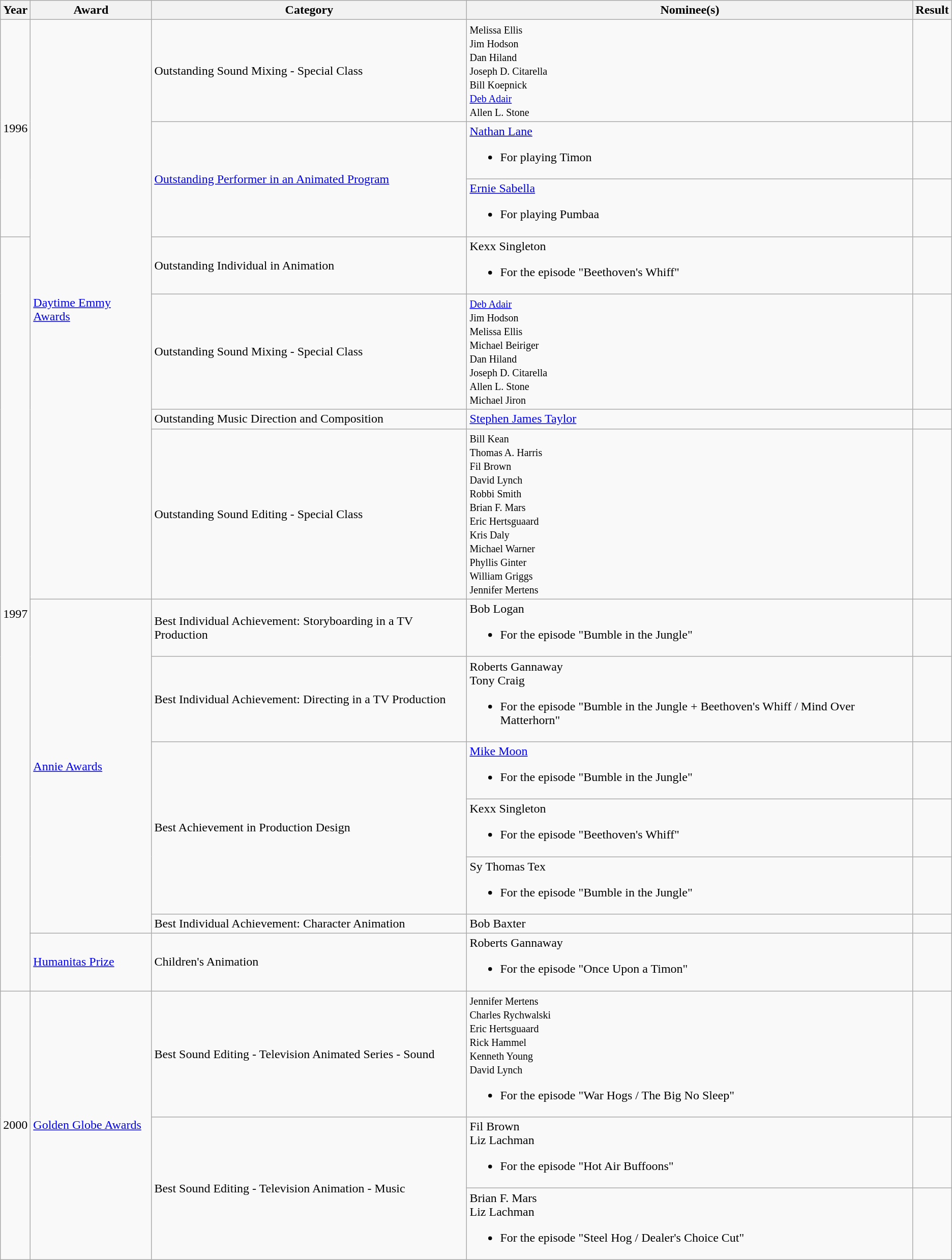<table class="wikitable">
<tr>
<th>Year</th>
<th>Award</th>
<th>Category</th>
<th>Nominee(s)</th>
<th>Result</th>
</tr>
<tr>
<td rowspan="3">1996</td>
<td rowspan="7"><a href='#'>Daytime Emmy Awards</a></td>
<td>Outstanding Sound Mixing - Special Class</td>
<td><small>Melissa Ellis</small><br><small>Jim Hodson</small><br><small>Dan Hiland</small><br><small>Joseph D. Citarella</small><br><small>Bill Koepnick</small><br><small><a href='#'>Deb Adair</a></small><br><small>Allen L. Stone</small></td>
<td></td>
</tr>
<tr>
<td rowspan="2"><a href='#'>Outstanding Performer in an Animated Program</a></td>
<td><a href='#'>Nathan Lane</a><br><ul><li>For playing Timon</li></ul></td>
<td></td>
</tr>
<tr>
<td><a href='#'>Ernie Sabella</a><br><ul><li>For playing Pumbaa</li></ul></td>
<td></td>
</tr>
<tr>
<td rowspan="11">1997</td>
<td>Outstanding Individual in Animation</td>
<td>Kexx Singleton<br><ul><li>For the episode "Beethoven's Whiff"</li></ul></td>
<td></td>
</tr>
<tr>
<td>Outstanding Sound Mixing - Special Class</td>
<td><small><a href='#'>Deb Adair</a></small><br><small>Jim Hodson</small><br><small>Melissa Ellis</small><br><small>Michael Beiriger</small><br><small>Dan Hiland</small><br><small>Joseph D. Citarella</small><br><small>Allen L. Stone</small><br><small>Michael Jiron</small></td>
<td></td>
</tr>
<tr>
<td>Outstanding Music Direction and Composition</td>
<td><a href='#'>Stephen James Taylor</a></td>
<td></td>
</tr>
<tr>
<td>Outstanding Sound Editing - Special Class</td>
<td><small>Bill Kean</small><br><small>Thomas A. Harris</small><br><small>Fil Brown</small><br><small>David Lynch</small><br><small>Robbi Smith</small><br><small>Brian F. Mars</small><br><small>Eric Hertsguaard</small><br><small>Kris Daly</small><br><small>Michael Warner</small><br><small>Phyllis Ginter</small><br><small>William Griggs</small><br><small>Jennifer Mertens</small></td>
<td></td>
</tr>
<tr>
<td rowspan="6"><a href='#'>Annie Awards</a></td>
<td>Best Individual Achievement: Storyboarding in a TV Production</td>
<td>Bob Logan<br><ul><li>For the episode "Bumble in the Jungle"</li></ul></td>
<td></td>
</tr>
<tr>
<td>Best Individual Achievement: Directing in a TV Production</td>
<td>Roberts Gannaway<br>Tony Craig<br><ul><li>For the episode "Bumble in the Jungle + Beethoven's Whiff / Mind Over Matterhorn"</li></ul></td>
<td></td>
</tr>
<tr>
<td rowspan="3">Best Achievement in Production Design</td>
<td><a href='#'>Mike Moon</a><br><ul><li>For the episode "Bumble in the Jungle"</li></ul></td>
<td></td>
</tr>
<tr>
<td>Kexx Singleton<br><ul><li>For the episode "Beethoven's Whiff"</li></ul></td>
<td></td>
</tr>
<tr>
<td>Sy Thomas Tex<br><ul><li>For the episode "Bumble in the Jungle"</li></ul></td>
<td></td>
</tr>
<tr>
<td>Best Individual Achievement: Character Animation</td>
<td>Bob Baxter</td>
<td></td>
</tr>
<tr>
<td><a href='#'>Humanitas Prize</a></td>
<td>Children's Animation</td>
<td>Roberts Gannaway<br><ul><li>For the episode "Once Upon a Timon"</li></ul></td>
<td></td>
</tr>
<tr>
<td rowspan="3">2000</td>
<td rowspan="3"><a href='#'>Golden Globe Awards</a></td>
<td>Best Sound Editing - Television Animated Series - Sound</td>
<td><small>Jennifer Mertens</small><br><small>Charles Rychwalski</small><br><small>Eric Hertsguaard</small><br><small>Rick Hammel</small><br><small>Kenneth Young</small><br><small>David Lynch</small><ul><li>For the episode "War Hogs / The Big No Sleep"</li></ul></td>
<td></td>
</tr>
<tr>
<td rowspan="2">Best Sound Editing - Television Animation - Music</td>
<td>Fil Brown<br>Liz Lachman<br><ul><li>For the episode "Hot Air Buffoons"</li></ul></td>
<td></td>
</tr>
<tr>
<td>Brian F. Mars<br>Liz Lachman<br><ul><li>For the episode "Steel Hog / Dealer's Choice Cut"</li></ul></td>
<td></td>
</tr>
</table>
